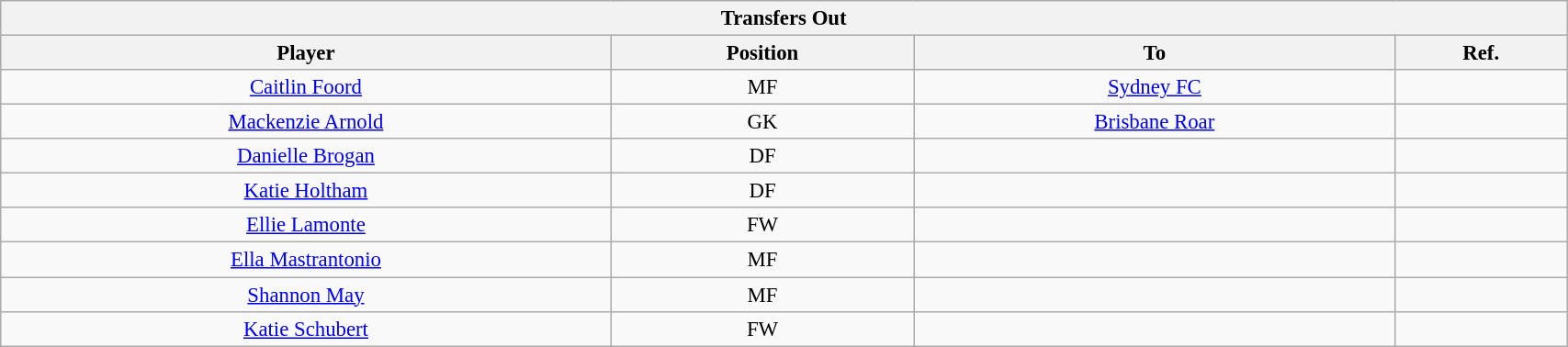<table class="wikitable sortable collapsible collapsed" style="font-size:95%; text-align: center; width: 90%;">
<tr>
<th colspan="4" style="with: 100%;" align=center><strong>Transfers Out</strong></th>
</tr>
<tr>
<th>Player</th>
<th>Position</th>
<th>To</th>
<th>Ref.</th>
</tr>
<tr>
<td> <a href='#'>Caitlin Foord</a></td>
<td>MF</td>
<td><a href='#'>Sydney FC</a></td>
<td></td>
</tr>
<tr>
<td> <a href='#'>Mackenzie Arnold</a></td>
<td>GK</td>
<td><a href='#'>Brisbane Roar</a></td>
<td></td>
</tr>
<tr>
<td> <a href='#'>Danielle Brogan</a></td>
<td>DF</td>
<td></td>
<td></td>
</tr>
<tr>
<td> <a href='#'>Katie Holtham</a></td>
<td>DF</td>
<td></td>
<td></td>
</tr>
<tr>
<td> <a href='#'>Ellie Lamonte</a></td>
<td>FW</td>
<td></td>
<td></td>
</tr>
<tr>
<td> <a href='#'>Ella Mastrantonio</a></td>
<td>MF</td>
<td></td>
<td></td>
</tr>
<tr>
<td> <a href='#'>Shannon May</a></td>
<td>MF</td>
<td></td>
<td></td>
</tr>
<tr>
<td> <a href='#'>Katie Schubert</a></td>
<td>FW</td>
<td></td>
<td></td>
</tr>
</table>
